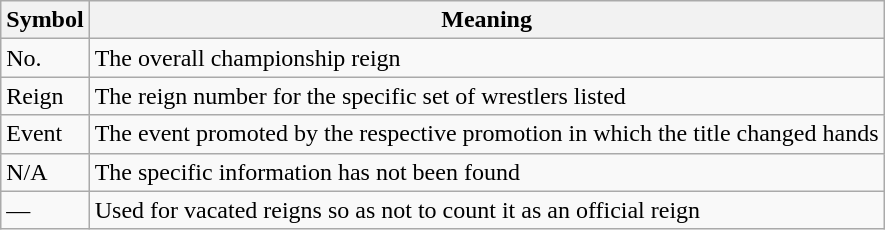<table class="wikitable">
<tr>
<th><strong>Symbol</strong></th>
<th><strong>Meaning</strong></th>
</tr>
<tr>
<td>No.</td>
<td>The overall championship reign</td>
</tr>
<tr>
<td>Reign</td>
<td>The reign number for the specific set of wrestlers listed</td>
</tr>
<tr>
<td>Event</td>
<td>The event promoted by the respective promotion in which the title changed hands</td>
</tr>
<tr>
<td>N/A</td>
<td>The specific information has not been found</td>
</tr>
<tr>
<td>—</td>
<td>Used for vacated reigns so as not to count it as an official reign</td>
</tr>
</table>
